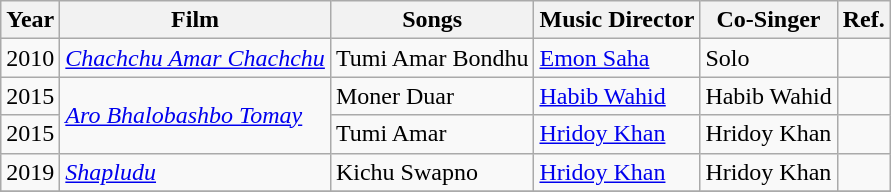<table class="wikitable sortable collapsible">
<tr>
<th style=*background:d0e5f5">Year</th>
<th style="*background:d0e5f5"">Film</th>
<th style="*background:d0e5f5"">Songs</th>
<th style=*background:d0e5f5">Music Director</th>
<th style=*background:d0e5f5">Co-Singer</th>
<th>Ref.</th>
</tr>
<tr>
<td>2010</td>
<td><em><a href='#'>Chachchu Amar Chachchu</a></em></td>
<td>Tumi Amar Bondhu</td>
<td><a href='#'>Emon Saha</a></td>
<td>Solo</td>
<td></td>
</tr>
<tr>
<td>2015</td>
<td rowspan="2"><em><a href='#'>Aro Bhalobashbo Tomay</a></em></td>
<td>Moner Duar</td>
<td><a href='#'>Habib Wahid</a></td>
<td>Habib Wahid</td>
<td></td>
</tr>
<tr>
<td>2015</td>
<td>Tumi Amar</td>
<td><a href='#'>Hridoy Khan</a></td>
<td>Hridoy Khan</td>
<td></td>
</tr>
<tr>
<td>2019</td>
<td><a href='#'><em>Shapludu</em></a></td>
<td>Kichu Swapno</td>
<td><a href='#'>Hridoy Khan</a></td>
<td>Hridoy Khan</td>
<td></td>
</tr>
<tr>
</tr>
</table>
